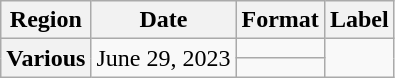<table class="wikitable plainrowheaders">
<tr>
<th>Region</th>
<th>Date</th>
<th>Format</th>
<th>Label</th>
</tr>
<tr>
<th rowspan="2" scope="row">Various</th>
<td rowspan="2">June 29, 2023</td>
<td></td>
<td rowspan="2"></td>
</tr>
<tr>
<td></td>
</tr>
</table>
